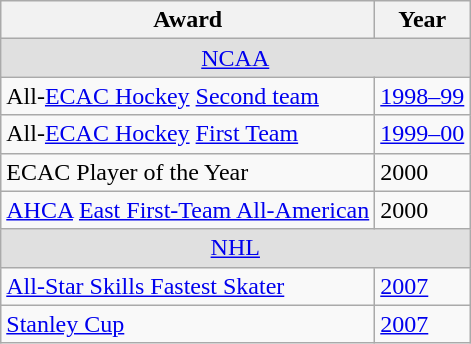<table class="wikitable">
<tr>
<th>Award</th>
<th>Year</th>
</tr>
<tr ALIGN="center" bgcolor="#e0e0e0">
<td colspan="2"><a href='#'>NCAA</a></td>
</tr>
<tr>
<td>All-<a href='#'>ECAC Hockey</a> <a href='#'>Second team</a></td>
<td><a href='#'>1998–99</a></td>
</tr>
<tr>
<td>All-<a href='#'>ECAC Hockey</a> <a href='#'>First Team</a></td>
<td><a href='#'>1999–00</a></td>
</tr>
<tr>
<td>ECAC Player of the Year</td>
<td>2000</td>
</tr>
<tr>
<td><a href='#'>AHCA</a> <a href='#'>East First-Team All-American</a></td>
<td>2000</td>
</tr>
<tr ALIGN="center" bgcolor="#e0e0e0">
<td colspan="2"><a href='#'>NHL</a></td>
</tr>
<tr>
<td><a href='#'>All-Star Skills Fastest Skater</a></td>
<td><a href='#'>2007</a></td>
</tr>
<tr>
<td><a href='#'>Stanley Cup</a></td>
<td><a href='#'>2007</a></td>
</tr>
</table>
